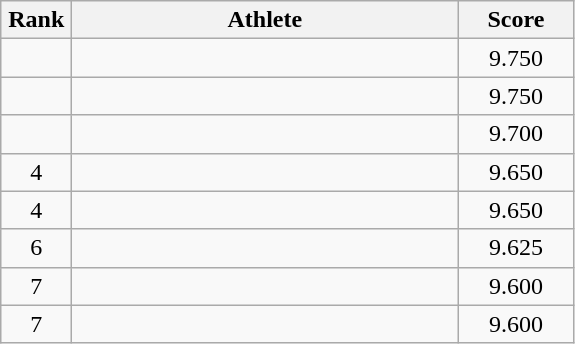<table class=wikitable style="text-align:center">
<tr>
<th width=40>Rank</th>
<th width=250>Athlete</th>
<th width=70>Score</th>
</tr>
<tr>
<td></td>
<td align=left></td>
<td>9.750</td>
</tr>
<tr>
<td></td>
<td align=left></td>
<td>9.750</td>
</tr>
<tr>
<td></td>
<td align=left></td>
<td>9.700</td>
</tr>
<tr>
<td>4</td>
<td align=left></td>
<td>9.650</td>
</tr>
<tr>
<td>4</td>
<td align=left></td>
<td>9.650</td>
</tr>
<tr>
<td>6</td>
<td align=left></td>
<td>9.625</td>
</tr>
<tr>
<td>7</td>
<td align=left></td>
<td>9.600</td>
</tr>
<tr>
<td>7</td>
<td align=left></td>
<td>9.600</td>
</tr>
</table>
